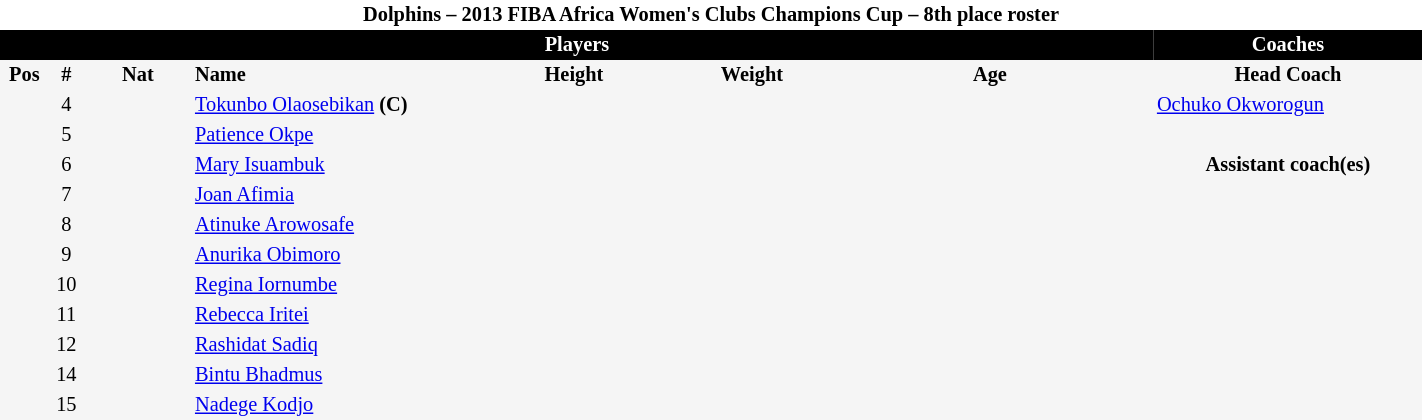<table border=0 cellpadding=2 cellspacing=0  |- bgcolor=#f5f5f5 style="text-align:center; font-size:85%;" width=75%>
<tr>
<td colspan="8" style="background: white; color: black"><strong>Dolphins – 2013 FIBA Africa Women's Clubs Champions Cup – 8th place roster</strong></td>
</tr>
<tr>
<td colspan="7" style="background: black; color: white"><strong>Players</strong></td>
<td style="background: black; color: white"><strong>Coaches</strong></td>
</tr>
<tr style="background=#f5f5f5; color: black">
<th width=5px>Pos</th>
<th width=5px>#</th>
<th width=50px>Nat</th>
<th width=135px align=left>Name</th>
<th width=100px>Height</th>
<th width=70px>Weight</th>
<th width=160px>Age</th>
<th width=130px>Head Coach</th>
</tr>
<tr>
<td></td>
<td>4</td>
<td></td>
<td align=left><a href='#'>Tokunbo Olaosebikan</a> <strong>(C)</strong></td>
<td><span></span></td>
<td><span></span></td>
<td><span></span></td>
<td align=left> <a href='#'>Ochuko Okworogun</a></td>
</tr>
<tr>
<td></td>
<td>5</td>
<td></td>
<td align=left><a href='#'>Patience Okpe</a></td>
<td></td>
<td></td>
<td><span></span></td>
</tr>
<tr>
<td></td>
<td>6</td>
<td></td>
<td align=left><a href='#'>Mary Isuambuk</a></td>
<td></td>
<td></td>
<td><span></span></td>
<td><strong>Assistant coach(es)</strong></td>
</tr>
<tr>
<td></td>
<td>7</td>
<td></td>
<td align=left><a href='#'>Joan Afimia</a></td>
<td></td>
<td><span></span></td>
<td></td>
<td align=left></td>
</tr>
<tr>
<td></td>
<td>8</td>
<td></td>
<td align=left><a href='#'>Atinuke Arowosafe</a></td>
<td><span></span></td>
<td><span></span></td>
<td><span></span></td>
</tr>
<tr>
<td></td>
<td>9</td>
<td></td>
<td align=left><a href='#'>Anurika Obimoro</a></td>
<td><span></span></td>
<td><span></span></td>
<td></td>
</tr>
<tr>
<td></td>
<td>10</td>
<td></td>
<td align=left><a href='#'>Regina Iornumbe</a></td>
<td></td>
<td></td>
<td></td>
</tr>
<tr>
<td></td>
<td>11</td>
<td></td>
<td align=left><a href='#'>Rebecca Iritei</a></td>
<td></td>
<td></td>
<td><span></span></td>
</tr>
<tr>
<td></td>
<td>12</td>
<td></td>
<td align=left><a href='#'>Rashidat Sadiq</a></td>
<td><span></span></td>
<td><span></span></td>
<td><span></span></td>
</tr>
<tr>
<td></td>
<td>14</td>
<td></td>
<td align=left><a href='#'>Bintu Bhadmus</a></td>
<td><span></span></td>
<td><span></span></td>
<td><span></span></td>
</tr>
<tr>
<td></td>
<td>15</td>
<td></td>
<td align=left><a href='#'>Nadege Kodjo</a></td>
<td><span></span></td>
<td><span></span></td>
<td></td>
</tr>
</table>
